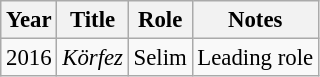<table class="wikitable" style="font-size: 95%;">
<tr>
<th>Year</th>
<th>Title</th>
<th>Role</th>
<th>Notes</th>
</tr>
<tr>
<td>2016</td>
<td><em>Körfez</em></td>
<td>Selim</td>
<td>Leading role</td>
</tr>
</table>
